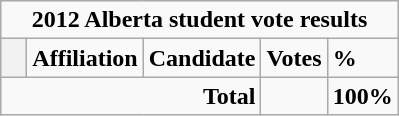<table class="wikitable">
<tr>
<td colspan="5" align=center><strong>2012 Alberta student vote results</strong></td>
</tr>
<tr>
<th style="width: 10px;"></th>
<td><strong>Affiliation</strong></td>
<td><strong>Candidate</strong></td>
<td><strong>Votes</strong></td>
<td><strong>%</strong><br>



</td>
</tr>
<tr>
<td colspan="3" align="right"><strong>Total</strong></td>
<td></td>
<td><strong>100%</strong></td>
</tr>
</table>
